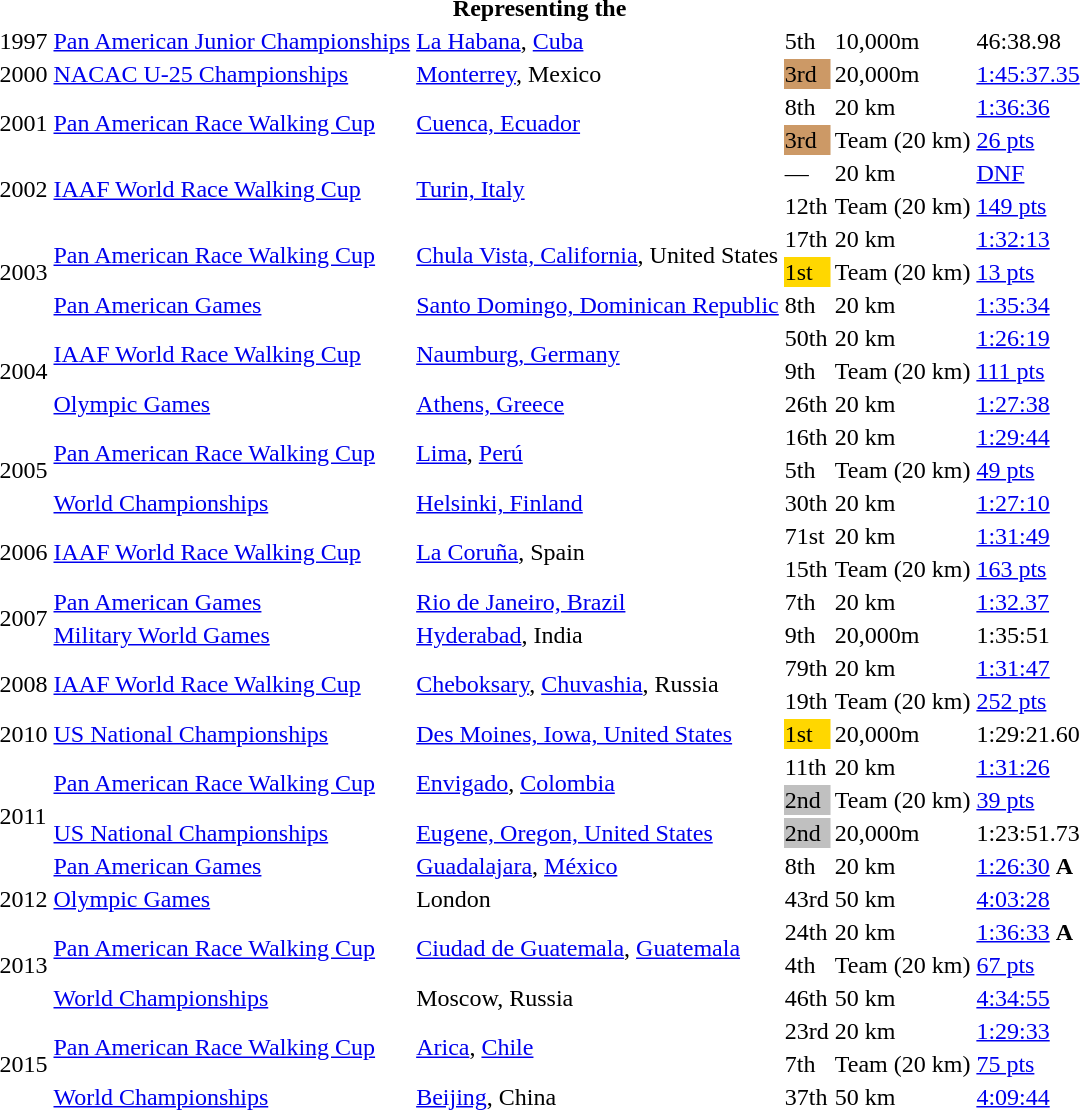<table>
<tr>
<th colspan="6">Representing the </th>
</tr>
<tr>
<td>1997</td>
<td><a href='#'>Pan American Junior Championships</a></td>
<td><a href='#'>La Habana</a>, <a href='#'>Cuba</a></td>
<td>5th</td>
<td>10,000m</td>
<td>46:38.98</td>
</tr>
<tr>
<td>2000</td>
<td><a href='#'>NACAC U-25 Championships</a></td>
<td><a href='#'>Monterrey</a>, Mexico</td>
<td bgcolor="cc9966">3rd</td>
<td>20,000m</td>
<td><a href='#'>1:45:37.35</a></td>
</tr>
<tr>
<td rowspan=2>2001</td>
<td rowspan=2><a href='#'>Pan American Race Walking Cup</a></td>
<td rowspan=2><a href='#'>Cuenca, Ecuador</a></td>
<td>8th</td>
<td>20 km</td>
<td><a href='#'>1:36:36</a></td>
</tr>
<tr>
<td bgcolor="cc9966">3rd</td>
<td>Team (20 km)</td>
<td><a href='#'>26 pts</a></td>
</tr>
<tr>
<td rowspan=2>2002</td>
<td rowspan=2><a href='#'>IAAF World Race Walking Cup</a></td>
<td rowspan=2><a href='#'>Turin, Italy</a></td>
<td>—</td>
<td>20 km</td>
<td><a href='#'>DNF</a></td>
</tr>
<tr>
<td>12th</td>
<td>Team (20 km)</td>
<td><a href='#'>149 pts</a></td>
</tr>
<tr>
<td rowspan=3>2003</td>
<td rowspan=2><a href='#'>Pan American Race Walking Cup</a></td>
<td rowspan=2><a href='#'>Chula Vista, California</a>, United States</td>
<td>17th</td>
<td>20 km</td>
<td><a href='#'>1:32:13</a></td>
</tr>
<tr>
<td bgcolor=gold>1st</td>
<td>Team (20 km)</td>
<td><a href='#'>13 pts</a></td>
</tr>
<tr>
<td><a href='#'>Pan American Games</a></td>
<td><a href='#'>Santo Domingo, Dominican Republic</a></td>
<td>8th</td>
<td>20 km</td>
<td><a href='#'>1:35:34</a></td>
</tr>
<tr>
<td rowspan=3>2004</td>
<td rowspan=2><a href='#'>IAAF World Race Walking Cup</a></td>
<td rowspan=2><a href='#'>Naumburg, Germany</a></td>
<td>50th</td>
<td>20 km</td>
<td><a href='#'>1:26:19</a></td>
</tr>
<tr>
<td>9th</td>
<td>Team (20 km)</td>
<td><a href='#'>111 pts</a></td>
</tr>
<tr>
<td><a href='#'>Olympic Games</a></td>
<td><a href='#'>Athens, Greece</a></td>
<td>26th</td>
<td>20 km</td>
<td><a href='#'>1:27:38</a></td>
</tr>
<tr>
<td rowspan=3>2005</td>
<td rowspan=2><a href='#'>Pan American Race Walking Cup</a></td>
<td rowspan=2><a href='#'>Lima</a>, <a href='#'>Perú</a></td>
<td>16th</td>
<td>20 km</td>
<td><a href='#'>1:29:44</a></td>
</tr>
<tr>
<td>5th</td>
<td>Team (20 km)</td>
<td><a href='#'>49 pts</a></td>
</tr>
<tr>
<td><a href='#'>World Championships</a></td>
<td><a href='#'>Helsinki, Finland</a></td>
<td>30th</td>
<td>20 km</td>
<td><a href='#'>1:27:10</a></td>
</tr>
<tr>
<td rowspan=2>2006</td>
<td rowspan=2><a href='#'>IAAF World Race Walking Cup</a></td>
<td rowspan=2><a href='#'>La Coruña</a>, Spain</td>
<td>71st</td>
<td>20 km</td>
<td><a href='#'>1:31:49</a></td>
</tr>
<tr>
<td>15th</td>
<td>Team (20 km)</td>
<td><a href='#'>163 pts</a></td>
</tr>
<tr>
<td rowspan=2>2007</td>
<td><a href='#'>Pan American Games</a></td>
<td><a href='#'>Rio de Janeiro, Brazil</a></td>
<td>7th</td>
<td>20 km</td>
<td><a href='#'>1:32.37</a></td>
</tr>
<tr>
<td><a href='#'>Military World Games</a></td>
<td><a href='#'>Hyderabad</a>, India</td>
<td>9th</td>
<td>20,000m</td>
<td>1:35:51</td>
</tr>
<tr>
<td rowspan=2>2008</td>
<td rowspan=2><a href='#'>IAAF World Race Walking Cup</a></td>
<td rowspan=2><a href='#'>Cheboksary</a>, <a href='#'>Chuvashia</a>, Russia</td>
<td>79th</td>
<td>20 km</td>
<td><a href='#'>1:31:47</a></td>
</tr>
<tr>
<td>19th</td>
<td>Team (20 km)</td>
<td><a href='#'>252 pts</a></td>
</tr>
<tr>
<td>2010</td>
<td><a href='#'>US National Championships</a></td>
<td><a href='#'>Des Moines, Iowa, United States</a></td>
<td bgcolor="gold">1st</td>
<td>20,000m</td>
<td>1:29:21.60</td>
</tr>
<tr>
<td rowspan=4>2011</td>
<td rowspan=2><a href='#'>Pan American Race Walking Cup</a></td>
<td rowspan=2><a href='#'>Envigado</a>, <a href='#'>Colombia</a></td>
<td>11th</td>
<td>20 km</td>
<td><a href='#'>1:31:26</a></td>
</tr>
<tr>
<td bgcolor=silver>2nd</td>
<td>Team (20 km)</td>
<td><a href='#'>39 pts</a></td>
</tr>
<tr>
<td><a href='#'>US National Championships</a></td>
<td><a href='#'>Eugene, Oregon, United States</a></td>
<td bgcolor="silver">2nd</td>
<td>20,000m</td>
<td>1:23:51.73</td>
</tr>
<tr>
<td><a href='#'>Pan American Games</a></td>
<td><a href='#'>Guadalajara</a>, <a href='#'>México</a></td>
<td>8th</td>
<td>20 km</td>
<td><a href='#'>1:26:30</a> <strong>A</strong></td>
</tr>
<tr>
<td>2012</td>
<td><a href='#'>Olympic Games</a></td>
<td>London</td>
<td>43rd</td>
<td>50 km</td>
<td><a href='#'>4:03:28</a></td>
</tr>
<tr>
<td rowspan=3>2013</td>
<td rowspan=2><a href='#'>Pan American Race Walking Cup</a></td>
<td rowspan=2><a href='#'>Ciudad de Guatemala</a>, <a href='#'>Guatemala</a></td>
<td>24th</td>
<td>20 km</td>
<td><a href='#'>1:36:33</a> <strong>A</strong></td>
</tr>
<tr>
<td>4th</td>
<td>Team (20 km)</td>
<td><a href='#'>67 pts</a></td>
</tr>
<tr>
<td><a href='#'>World Championships</a></td>
<td>Moscow, Russia</td>
<td>46th</td>
<td>50 km</td>
<td><a href='#'>4:34:55</a></td>
</tr>
<tr>
<td rowspan=3>2015</td>
<td rowspan=2><a href='#'>Pan American Race Walking Cup</a></td>
<td rowspan=2><a href='#'>Arica</a>, <a href='#'>Chile</a></td>
<td>23rd</td>
<td>20 km</td>
<td><a href='#'>1:29:33</a></td>
</tr>
<tr>
<td>7th</td>
<td>Team (20 km)</td>
<td><a href='#'>75 pts</a></td>
</tr>
<tr>
<td><a href='#'>World Championships</a></td>
<td><a href='#'>Beijing</a>, China</td>
<td>37th</td>
<td>50 km</td>
<td><a href='#'>4:09:44</a></td>
</tr>
</table>
